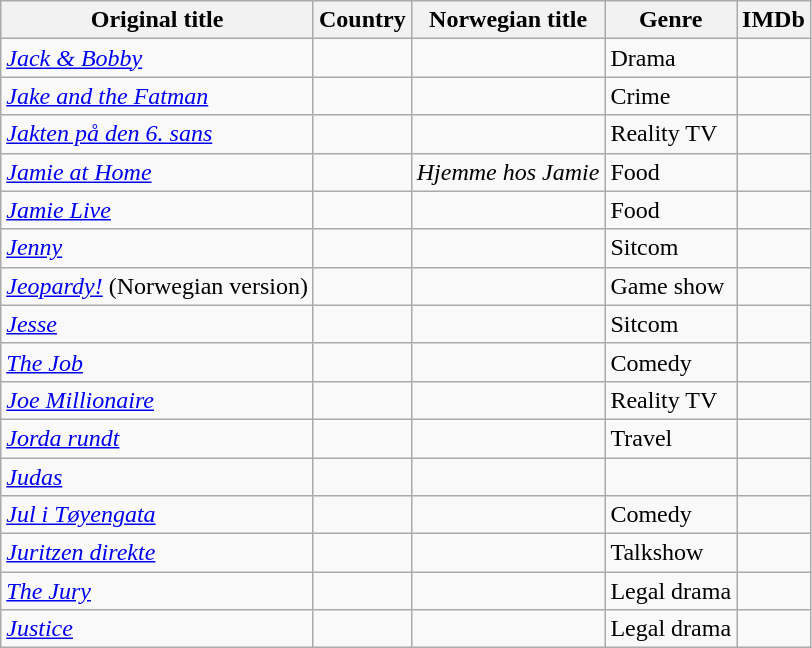<table class="wikitable">
<tr>
<th>Original title</th>
<th>Country</th>
<th>Norwegian title</th>
<th>Genre</th>
<th>IMDb</th>
</tr>
<tr>
<td><em><a href='#'>Jack & Bobby</a></em></td>
<td></td>
<td></td>
<td>Drama</td>
<td></td>
</tr>
<tr>
<td><em><a href='#'>Jake and the Fatman</a></em></td>
<td></td>
<td></td>
<td>Crime</td>
<td></td>
</tr>
<tr>
<td><em><a href='#'>Jakten på den 6. sans</a></em></td>
<td></td>
<td></td>
<td>Reality TV</td>
<td></td>
</tr>
<tr>
<td><em><a href='#'>Jamie at Home</a></em></td>
<td></td>
<td><em>Hjemme hos Jamie</em></td>
<td>Food</td>
<td></td>
</tr>
<tr>
<td><em><a href='#'>Jamie Live</a></em></td>
<td></td>
<td></td>
<td>Food</td>
<td></td>
</tr>
<tr>
<td><em><a href='#'>Jenny</a></em></td>
<td></td>
<td></td>
<td>Sitcom</td>
<td></td>
</tr>
<tr>
<td><em><a href='#'>Jeopardy!</a></em> (Norwegian version)</td>
<td></td>
<td></td>
<td>Game show</td>
<td></td>
</tr>
<tr>
<td><em><a href='#'>Jesse</a> </em></td>
<td></td>
<td></td>
<td>Sitcom</td>
<td></td>
</tr>
<tr>
<td><em><a href='#'>The Job</a></em></td>
<td></td>
<td></td>
<td>Comedy</td>
<td></td>
</tr>
<tr>
<td><em><a href='#'>Joe Millionaire</a></em></td>
<td></td>
<td></td>
<td>Reality TV</td>
<td></td>
</tr>
<tr>
<td><em><a href='#'>Jorda rundt</a></em></td>
<td></td>
<td></td>
<td>Travel</td>
<td></td>
</tr>
<tr>
<td><em><a href='#'>Judas</a></em></td>
<td></td>
<td></td>
<td></td>
<td></td>
</tr>
<tr>
<td><em><a href='#'>Jul i Tøyengata</a></em></td>
<td></td>
<td></td>
<td>Comedy</td>
<td></td>
</tr>
<tr>
<td><em><a href='#'>Juritzen direkte</a></em></td>
<td></td>
<td></td>
<td>Talkshow</td>
<td></td>
</tr>
<tr>
<td><em><a href='#'>The Jury</a></em></td>
<td></td>
<td></td>
<td>Legal drama</td>
<td></td>
</tr>
<tr>
<td><em><a href='#'>Justice</a></em></td>
<td></td>
<td></td>
<td>Legal drama</td>
<td></td>
</tr>
</table>
